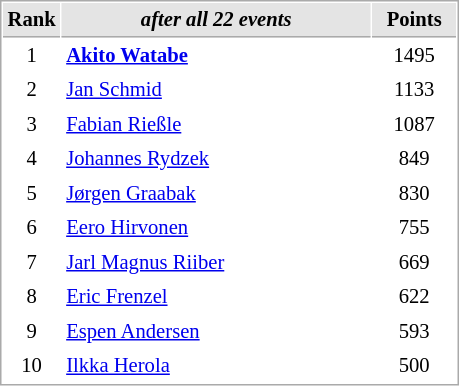<table cellspacing="1" cellpadding="3" style="border:1px solid #AAAAAA;font-size:86%">
<tr style="background-color: #E4E4E4;">
<th style="border-bottom:1px solid #AAAAAA; width: 10px;">Rank</th>
<th style="border-bottom:1px solid #AAAAAA; width: 200px;"><em>after all 22 events</em></th>
<th style="border-bottom:1px solid #AAAAAA; width: 50px;">Points</th>
</tr>
<tr>
<td align=center>1</td>
<td><strong> <a href='#'>Akito Watabe</a></strong></td>
<td align=center>1495</td>
</tr>
<tr>
<td align=center>2</td>
<td> <a href='#'>Jan Schmid</a></td>
<td align=center>1133</td>
</tr>
<tr>
<td align=center>3</td>
<td> <a href='#'>Fabian Rießle</a></td>
<td align=center>1087</td>
</tr>
<tr>
<td align=center>4</td>
<td> <a href='#'>Johannes Rydzek</a></td>
<td align=center>849</td>
</tr>
<tr>
<td align=center>5</td>
<td> <a href='#'>Jørgen Graabak</a></td>
<td align=center>830</td>
</tr>
<tr>
<td align=center>6</td>
<td> <a href='#'>Eero Hirvonen</a></td>
<td align=center>755</td>
</tr>
<tr>
<td align=center>7</td>
<td> <a href='#'>Jarl Magnus Riiber</a></td>
<td align=center>669</td>
</tr>
<tr>
<td align=center>8</td>
<td> <a href='#'>Eric Frenzel</a></td>
<td align=center>622</td>
</tr>
<tr>
<td align=center>9</td>
<td> <a href='#'>Espen Andersen</a></td>
<td align=center>593</td>
</tr>
<tr>
<td align=center>10</td>
<td> <a href='#'>Ilkka Herola</a></td>
<td align=center>500</td>
</tr>
</table>
